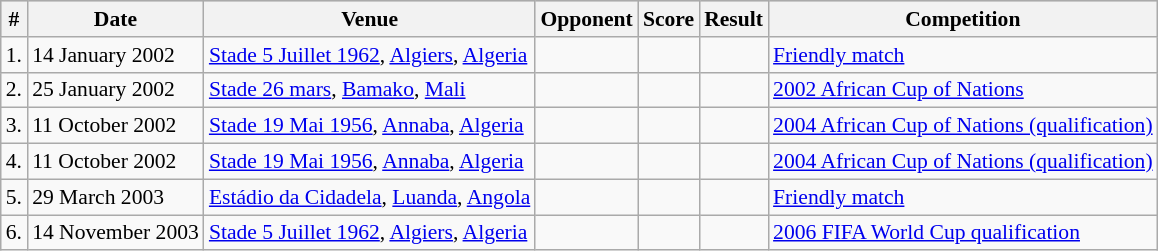<table class="wikitable" style="font-size:90%; text-align: left">
<tr bgcolor="#CCCCCC" align="center">
<th>#</th>
<th>Date</th>
<th>Venue</th>
<th>Opponent</th>
<th>Score</th>
<th>Result</th>
<th>Competition</th>
</tr>
<tr>
<td>1.</td>
<td>14 January 2002</td>
<td><a href='#'>Stade 5 Juillet 1962</a>, <a href='#'>Algiers</a>, <a href='#'>Algeria</a></td>
<td></td>
<td></td>
<td></td>
<td><a href='#'>Friendly match</a></td>
</tr>
<tr>
<td>2.</td>
<td>25 January 2002</td>
<td><a href='#'>Stade 26 mars</a>, <a href='#'>Bamako</a>, <a href='#'>Mali</a></td>
<td></td>
<td></td>
<td></td>
<td><a href='#'>2002 African Cup of Nations</a></td>
</tr>
<tr>
<td>3.</td>
<td>11 October 2002</td>
<td><a href='#'>Stade 19 Mai 1956</a>, <a href='#'>Annaba</a>, <a href='#'>Algeria</a></td>
<td></td>
<td></td>
<td></td>
<td><a href='#'>2004 African Cup of Nations (qualification)</a></td>
</tr>
<tr>
<td>4.</td>
<td>11 October 2002</td>
<td><a href='#'>Stade 19 Mai 1956</a>, <a href='#'>Annaba</a>, <a href='#'>Algeria</a></td>
<td></td>
<td></td>
<td></td>
<td><a href='#'>2004 African Cup of Nations (qualification)</a></td>
</tr>
<tr>
<td>5.</td>
<td>29 March 2003</td>
<td><a href='#'>Estádio da Cidadela</a>, <a href='#'>Luanda</a>, <a href='#'>Angola</a></td>
<td></td>
<td></td>
<td></td>
<td><a href='#'>Friendly match</a></td>
</tr>
<tr>
<td>6.</td>
<td>14 November 2003</td>
<td><a href='#'>Stade 5 Juillet 1962</a>, <a href='#'>Algiers</a>, <a href='#'>Algeria</a></td>
<td></td>
<td></td>
<td></td>
<td><a href='#'>2006 FIFA World Cup qualification</a></td>
</tr>
</table>
